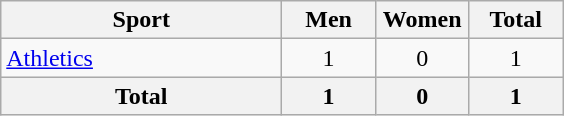<table class="wikitable sortable" style="text-align:center;">
<tr>
<th width=180>Sport</th>
<th width=55>Men</th>
<th width=55>Women</th>
<th width=55>Total</th>
</tr>
<tr>
<td align=left><a href='#'>Athletics</a></td>
<td>1</td>
<td>0</td>
<td>1</td>
</tr>
<tr>
<th>Total</th>
<th>1</th>
<th>0</th>
<th>1</th>
</tr>
</table>
